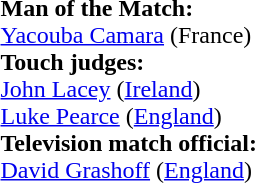<table style="width:100%">
<tr>
<td><br><strong>Man of the Match:</strong>
<br><a href='#'>Yacouba Camara</a> (France)<br><strong>Touch judges:</strong>
<br><a href='#'>John Lacey</a> (<a href='#'>Ireland</a>)
<br><a href='#'>Luke Pearce</a> (<a href='#'>England</a>)
<br><strong>Television match official:</strong>
<br><a href='#'>David Grashoff</a> (<a href='#'>England</a>)</td>
</tr>
</table>
